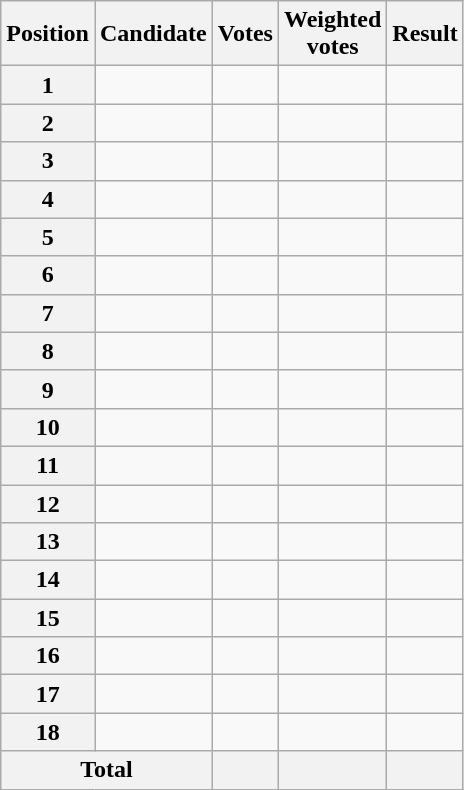<table class="wikitable sortable col3right col4right">
<tr>
<th scope="col">Position</th>
<th scope="col">Candidate</th>
<th scope="col">Votes</th>
<th scope="col">Weighted<br>votes</th>
<th scope="col">Result</th>
</tr>
<tr>
<th scope="row">1</th>
<td></td>
<td></td>
<td></td>
<td></td>
</tr>
<tr>
<th scope="row">2</th>
<td></td>
<td></td>
<td></td>
<td></td>
</tr>
<tr>
<th scope="row">3</th>
<td></td>
<td></td>
<td></td>
<td></td>
</tr>
<tr>
<th scope="row">4</th>
<td></td>
<td></td>
<td></td>
<td></td>
</tr>
<tr>
<th scope="row">5</th>
<td></td>
<td></td>
<td></td>
<td></td>
</tr>
<tr>
<th scope="row">6</th>
<td></td>
<td></td>
<td></td>
<td></td>
</tr>
<tr>
<th scope="row">7</th>
<td></td>
<td></td>
<td></td>
<td></td>
</tr>
<tr>
<th scope="row">8</th>
<td></td>
<td></td>
<td></td>
<td></td>
</tr>
<tr>
<th scope="row">9</th>
<td></td>
<td></td>
<td></td>
<td></td>
</tr>
<tr>
<th scope="row">10</th>
<td></td>
<td></td>
<td></td>
<td></td>
</tr>
<tr>
<th scope="row">11</th>
<td></td>
<td></td>
<td></td>
<td></td>
</tr>
<tr>
<th scope="row">12</th>
<td></td>
<td></td>
<td></td>
<td></td>
</tr>
<tr>
<th scope="row">13</th>
<td></td>
<td></td>
<td></td>
<td></td>
</tr>
<tr>
<th scope="row">14</th>
<td></td>
<td></td>
<td></td>
<td></td>
</tr>
<tr>
<th scope="row">15</th>
<td></td>
<td></td>
<td></td>
<td></td>
</tr>
<tr>
<th scope="row">16</th>
<td></td>
<td></td>
<td></td>
<td></td>
</tr>
<tr>
<th scope="row">17</th>
<td></td>
<td></td>
<td></td>
<td></td>
</tr>
<tr>
<th scope="row">18</th>
<td></td>
<td></td>
<td></td>
<td></td>
</tr>
<tr class="sortbottom">
<th scope="row" colspan="2">Total</th>
<th style="text-align:right"></th>
<th style="text-align:right"></th>
<th></th>
</tr>
</table>
